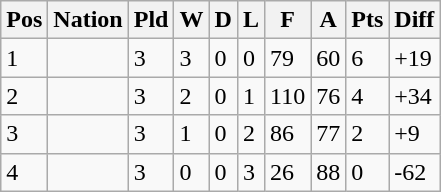<table class="wikitable">
<tr>
<th>Pos</th>
<th>Nation</th>
<th>Pld</th>
<th>W</th>
<th>D</th>
<th>L</th>
<th>F</th>
<th>A</th>
<th>Pts</th>
<th>Diff</th>
</tr>
<tr>
<td>1</td>
<td></td>
<td>3</td>
<td>3</td>
<td>0</td>
<td>0</td>
<td>79</td>
<td>60</td>
<td>6</td>
<td>+19</td>
</tr>
<tr>
<td>2</td>
<td></td>
<td>3</td>
<td>2</td>
<td>0</td>
<td>1</td>
<td>110</td>
<td>76</td>
<td>4</td>
<td>+34</td>
</tr>
<tr>
<td>3</td>
<td></td>
<td>3</td>
<td>1</td>
<td>0</td>
<td>2</td>
<td>86</td>
<td>77</td>
<td>2</td>
<td>+9</td>
</tr>
<tr>
<td>4</td>
<td></td>
<td>3</td>
<td>0</td>
<td>0</td>
<td>3</td>
<td>26</td>
<td>88</td>
<td>0</td>
<td>-62</td>
</tr>
</table>
